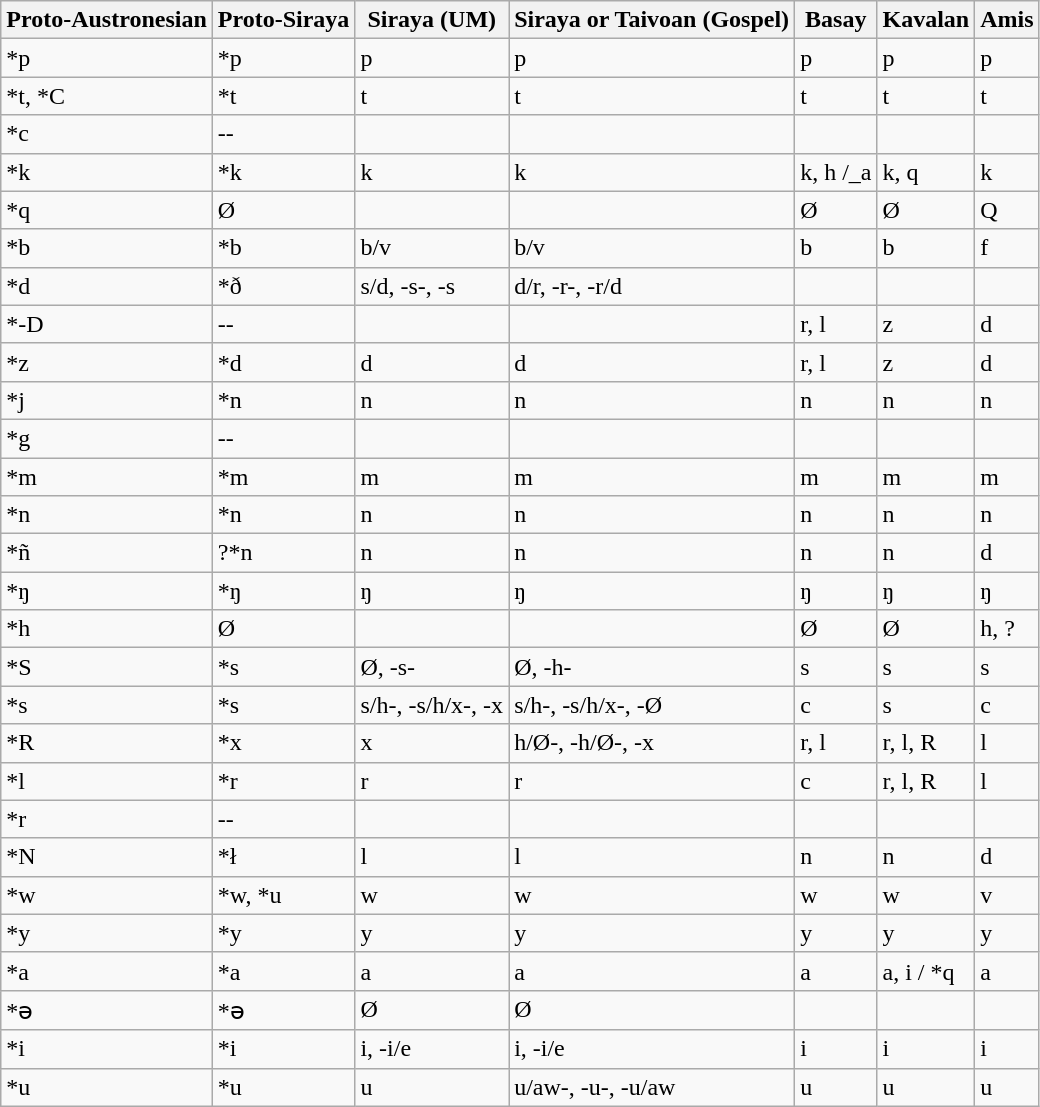<table class="wikitable">
<tr>
<th>Proto-Austronesian</th>
<th>Proto-Siraya</th>
<th>Siraya (UM)</th>
<th>Siraya or Taivoan (Gospel)</th>
<th>Basay</th>
<th>Kavalan</th>
<th>Amis</th>
</tr>
<tr>
<td>*p</td>
<td>*p</td>
<td>p</td>
<td>p</td>
<td>p</td>
<td>p</td>
<td>p</td>
</tr>
<tr>
<td>*t, *C</td>
<td>*t</td>
<td>t</td>
<td>t</td>
<td>t</td>
<td>t</td>
<td>t</td>
</tr>
<tr>
<td>*c</td>
<td>--</td>
<td></td>
<td></td>
<td></td>
<td></td>
<td></td>
</tr>
<tr>
<td>*k</td>
<td>*k</td>
<td>k</td>
<td>k</td>
<td>k, h /_a</td>
<td>k, q</td>
<td>k</td>
</tr>
<tr>
<td>*q</td>
<td>Ø</td>
<td></td>
<td></td>
<td>Ø</td>
<td>Ø</td>
<td>Q</td>
</tr>
<tr>
<td>*b</td>
<td>*b</td>
<td>b/v</td>
<td>b/v</td>
<td>b</td>
<td>b</td>
<td>f</td>
</tr>
<tr>
<td>*d</td>
<td>*ð</td>
<td>s/d, -s-, -s</td>
<td>d/r, -r-, -r/d</td>
<td></td>
<td></td>
<td></td>
</tr>
<tr>
<td>*-D</td>
<td>--</td>
<td></td>
<td></td>
<td>r, l</td>
<td>z</td>
<td>d</td>
</tr>
<tr>
<td>*z</td>
<td>*d</td>
<td>d</td>
<td>d</td>
<td>r, l</td>
<td>z</td>
<td>d</td>
</tr>
<tr>
<td>*j</td>
<td>*n</td>
<td>n</td>
<td>n</td>
<td>n</td>
<td>n</td>
<td>n</td>
</tr>
<tr>
<td>*g</td>
<td>--</td>
<td></td>
<td></td>
<td></td>
<td></td>
<td></td>
</tr>
<tr>
<td>*m</td>
<td>*m</td>
<td>m</td>
<td>m</td>
<td>m</td>
<td>m</td>
<td>m</td>
</tr>
<tr>
<td>*n</td>
<td>*n</td>
<td>n</td>
<td>n</td>
<td>n</td>
<td>n</td>
<td>n</td>
</tr>
<tr>
<td>*ñ</td>
<td>?*n</td>
<td>n</td>
<td>n</td>
<td>n</td>
<td>n</td>
<td>d</td>
</tr>
<tr>
<td>*ŋ</td>
<td>*ŋ</td>
<td>ŋ</td>
<td>ŋ</td>
<td>ŋ</td>
<td>ŋ</td>
<td>ŋ</td>
</tr>
<tr>
<td>*h</td>
<td>Ø</td>
<td></td>
<td></td>
<td>Ø</td>
<td>Ø</td>
<td>h, ?</td>
</tr>
<tr>
<td>*S</td>
<td>*s</td>
<td>Ø, -s-</td>
<td>Ø, -h-</td>
<td>s</td>
<td>s</td>
<td>s</td>
</tr>
<tr>
<td>*s</td>
<td>*s</td>
<td>s/h-, -s/h/x-, -x</td>
<td>s/h-, -s/h/x-, -Ø</td>
<td>c</td>
<td>s</td>
<td>c</td>
</tr>
<tr>
<td>*R</td>
<td>*x</td>
<td>x</td>
<td>h/Ø-, -h/Ø-, -x</td>
<td>r, l</td>
<td>r, l, R</td>
<td>l</td>
</tr>
<tr>
<td>*l</td>
<td>*r</td>
<td>r</td>
<td>r</td>
<td>c</td>
<td>r, l, R</td>
<td>l</td>
</tr>
<tr>
<td>*r</td>
<td>--</td>
<td></td>
<td></td>
<td></td>
<td></td>
<td></td>
</tr>
<tr>
<td>*N</td>
<td>*ł</td>
<td>l</td>
<td>l</td>
<td>n</td>
<td>n</td>
<td>d</td>
</tr>
<tr>
<td>*w</td>
<td>*w, *u</td>
<td>w</td>
<td>w</td>
<td>w</td>
<td>w</td>
<td>v</td>
</tr>
<tr>
<td>*y</td>
<td>*y</td>
<td>y</td>
<td>y</td>
<td>y</td>
<td>y</td>
<td>y</td>
</tr>
<tr>
<td>*a</td>
<td>*a</td>
<td>a</td>
<td>a</td>
<td>a</td>
<td>a, i / *q</td>
<td>a</td>
</tr>
<tr>
<td>*ə</td>
<td>*ə</td>
<td>Ø</td>
<td>Ø</td>
<td></td>
<td></td>
<td></td>
</tr>
<tr>
<td>*i</td>
<td>*i</td>
<td>i, -i/e</td>
<td>i, -i/e</td>
<td>i</td>
<td>i</td>
<td>i</td>
</tr>
<tr>
<td>*u</td>
<td>*u</td>
<td>u</td>
<td>u/aw-, -u-, -u/aw</td>
<td>u</td>
<td>u</td>
<td>u</td>
</tr>
</table>
